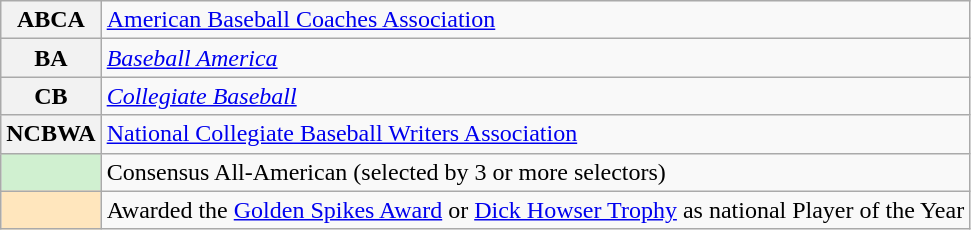<table class="wikitable">
<tr>
<th scope="row" style="text-align:center">ABCA</th>
<td><a href='#'>American Baseball Coaches Association</a></td>
</tr>
<tr>
<th scope="row" style="text-align:center">BA</th>
<td><em><a href='#'>Baseball America</a></em></td>
</tr>
<tr>
<th scope="row" style="text-align:center">CB</th>
<td><em><a href='#'>Collegiate Baseball</a></em></td>
</tr>
<tr>
<th scope="row" style="text-align:center">NCBWA</th>
<td><a href='#'>National Collegiate Baseball Writers Association</a></td>
</tr>
<tr>
<th scope="row" style="background:#d0f0d0;"></th>
<td>Consensus All-American (selected by 3 or more selectors)</td>
</tr>
<tr>
<th scope="row" style="background:#ffe6bd;"></th>
<td>Awarded the <a href='#'>Golden Spikes Award</a> or <a href='#'>Dick Howser Trophy</a> as national Player of the Year</td>
</tr>
</table>
